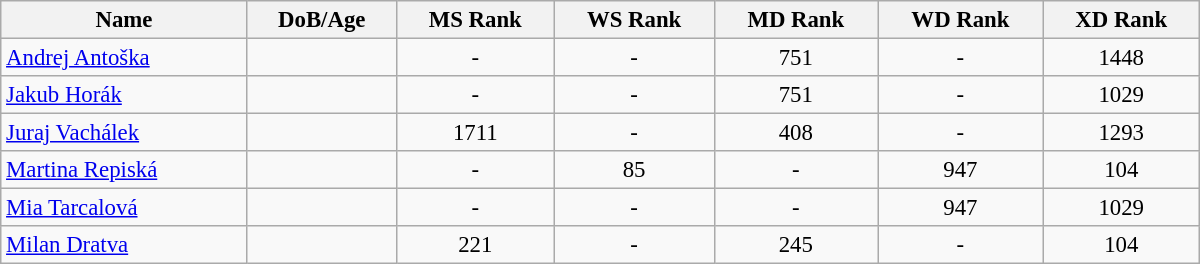<table class="wikitable"  style="width:800px; font-size:95%; text-align:center">
<tr>
<th align="left">Name</th>
<th align="left">DoB/Age</th>
<th align="left">MS Rank</th>
<th align="left">WS Rank</th>
<th align="left">MD Rank</th>
<th align="left">WD Rank</th>
<th align="left">XD Rank</th>
</tr>
<tr>
<td align="left"><a href='#'>Andrej Antoška</a></td>
<td align="left"></td>
<td>-</td>
<td>-</td>
<td>751</td>
<td>-</td>
<td>1448</td>
</tr>
<tr>
<td align="left"><a href='#'>Jakub Horák</a></td>
<td align="left"></td>
<td>-</td>
<td>-</td>
<td>751</td>
<td>-</td>
<td>1029</td>
</tr>
<tr>
<td align="left"><a href='#'>Juraj Vachálek</a></td>
<td align="left"></td>
<td>1711</td>
<td>-</td>
<td>408</td>
<td>-</td>
<td>1293</td>
</tr>
<tr>
<td align="left"><a href='#'>Martina Repiská</a></td>
<td align="left"></td>
<td>-</td>
<td>85</td>
<td>-</td>
<td>947</td>
<td>104</td>
</tr>
<tr>
<td align="left"><a href='#'>Mia Tarcalová</a></td>
<td align="left"></td>
<td>-</td>
<td>-</td>
<td>-</td>
<td>947</td>
<td>1029</td>
</tr>
<tr>
<td align="left"><a href='#'>Milan Dratva</a></td>
<td align="left"></td>
<td>221</td>
<td>-</td>
<td>245</td>
<td>-</td>
<td>104</td>
</tr>
</table>
